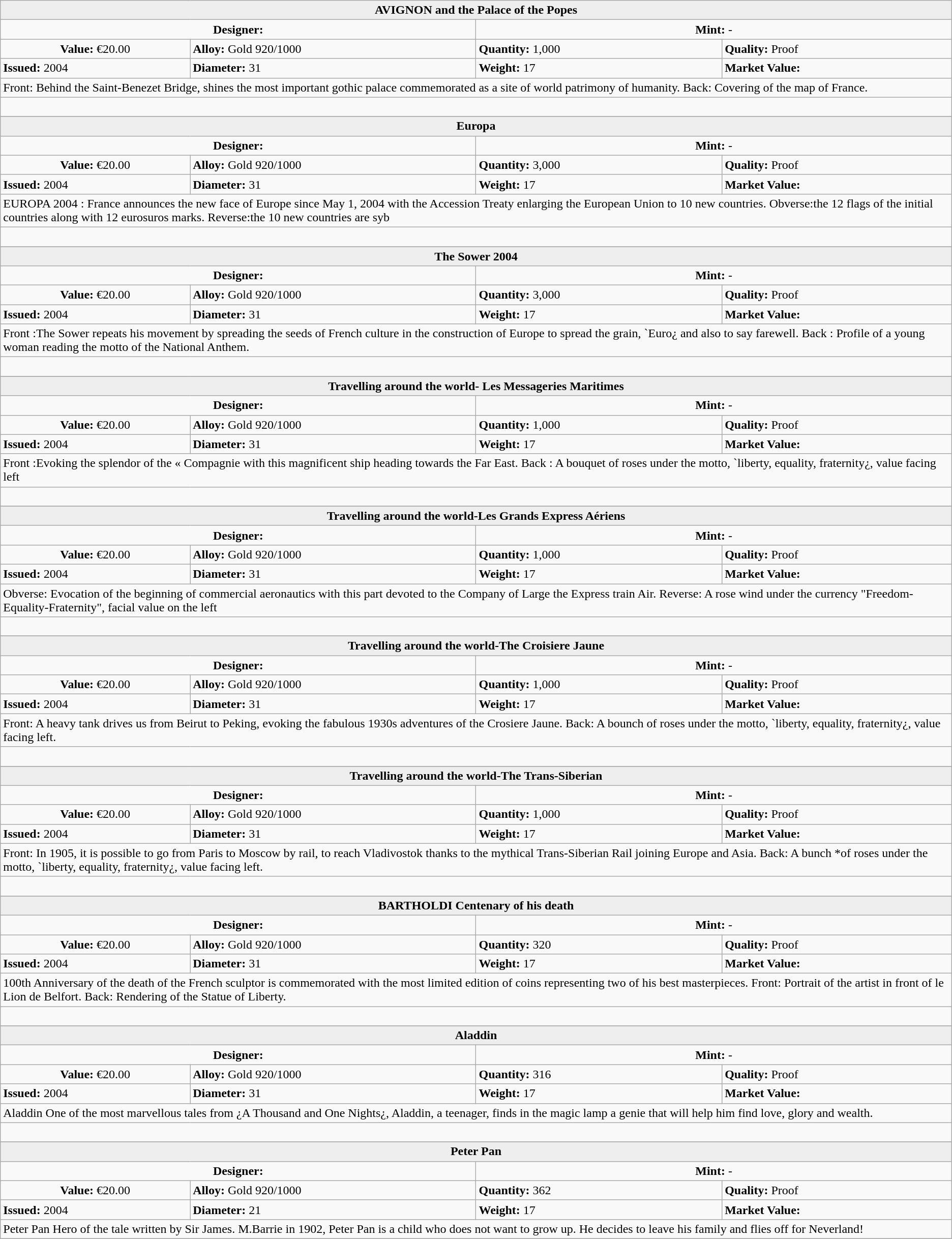<table class="wikitable">
<tr>
<th colspan="4" align=center style="background:#eeeeee;">AVIGNON and the Palace of the Popes</th>
</tr>
<tr>
<td colspan="2" width="50%" align=center><strong>Designer:</strong></td>
<td colspan="2" width="50%" align=center><strong>Mint:</strong> -</td>
</tr>
<tr>
<td align=center><strong>Value:</strong>	€20.00</td>
<td><strong>Alloy:</strong>	Gold 920/1000</td>
<td><strong>Quantity:</strong>	1,000</td>
<td><strong>Quality:</strong>	Proof</td>
</tr>
<tr>
<td><strong>Issued:</strong>	2004</td>
<td><strong>Diameter:</strong>	31</td>
<td><strong>Weight:</strong>	17</td>
<td><strong>Market Value:</strong></td>
</tr>
<tr>
<td colspan="4" align=left>Front: Behind the Saint-Benezet Bridge, shines the most important gothic palace commemorated as a site of world patrimony of humanity. Back: Covering of the map of France.</td>
</tr>
<tr>
<td colspan="4"> </td>
</tr>
<tr>
</tr>
<tr>
<th colspan="4" align=center style="background:#eeeeee;">Europa</th>
</tr>
<tr>
<td colspan="2" width="50%" align=center><strong>Designer:</strong></td>
<td colspan="2" width="50%" align=center><strong>Mint:</strong> -</td>
</tr>
<tr>
<td align=center><strong>Value:</strong>	€20.00</td>
<td><strong>Alloy:</strong>	Gold 920/1000</td>
<td><strong>Quantity:</strong>	3,000</td>
<td><strong>Quality:</strong>	Proof</td>
</tr>
<tr>
<td><strong>Issued:</strong>	2004</td>
<td><strong>Diameter:</strong>	31</td>
<td><strong>Weight:</strong>	17</td>
<td><strong>Market Value:</strong></td>
</tr>
<tr>
<td colspan="4" align=left>EUROPA 2004 : France announces the new face of Europe since May 1, 2004 with the Accession Treaty enlarging the European Union to 10 new countries. Obverse:the 12 flags of the initial countries along with 12 eurosuros marks. Reverse:the 10 new countries are syb</td>
</tr>
<tr>
<td colspan="4"> </td>
</tr>
<tr>
</tr>
<tr>
<th colspan="4" align=center style="background:#eeeeee;">The Sower 2004</th>
</tr>
<tr>
<td colspan="2" width="50%" align=center><strong>Designer:</strong></td>
<td colspan="2" width="50%" align=center><strong>Mint:</strong> -</td>
</tr>
<tr>
<td align=center><strong>Value:</strong>	€20.00</td>
<td><strong>Alloy:</strong>	Gold 920/1000</td>
<td><strong>Quantity:</strong>	3,000</td>
<td><strong>Quality:</strong>	Proof</td>
</tr>
<tr>
<td><strong>Issued:</strong>	2004</td>
<td><strong>Diameter:</strong>	31</td>
<td><strong>Weight:</strong>	17</td>
<td><strong>Market Value:</strong></td>
</tr>
<tr>
<td colspan="4" align=left>Front :The Sower repeats his movement by spreading the seeds of French culture in the construction of Europe to spread the grain, `Euro¿ and also to say farewell. Back : Profile of a young woman reading the motto of the National Anthem.</td>
</tr>
<tr>
<td colspan="4"> </td>
</tr>
<tr>
</tr>
<tr>
<th colspan="4" align=center style="background:#eeeeee;">Travelling around the world- Les Messageries Maritimes</th>
</tr>
<tr>
<td colspan="2" width="50%" align=center><strong>Designer:</strong></td>
<td colspan="2" width="50%" align=center><strong>Mint:</strong> -</td>
</tr>
<tr>
<td align=center><strong>Value:</strong>	€20.00</td>
<td><strong>Alloy:</strong>	Gold 920/1000</td>
<td><strong>Quantity:</strong>	1,000</td>
<td><strong>Quality:</strong>	Proof</td>
</tr>
<tr>
<td><strong>Issued:</strong>	2004</td>
<td><strong>Diameter:</strong>	31</td>
<td><strong>Weight:</strong>	17</td>
<td><strong>Market Value:</strong></td>
</tr>
<tr>
<td colspan="4" align=left>Front :Evoking the splendor of the « Compagnie with this magnificent ship heading towards the Far East. Back : A bouquet of roses under the motto, `liberty, equality, fraternity¿, value facing left</td>
</tr>
<tr>
<td colspan="4"> </td>
</tr>
<tr>
</tr>
<tr>
<th colspan="4" align=center style="background:#eeeeee;">Travelling around the world-Les Grands Express Aériens</th>
</tr>
<tr>
<td colspan="2" width="50%" align=center><strong>Designer:</strong></td>
<td colspan="2" width="50%" align=center><strong>Mint:</strong> -</td>
</tr>
<tr>
<td align=center><strong>Value:</strong>	€20.00</td>
<td><strong>Alloy:</strong>	Gold 920/1000</td>
<td><strong>Quantity:</strong>	1,000</td>
<td><strong>Quality:</strong>	Proof</td>
</tr>
<tr>
<td><strong>Issued:</strong>	2004</td>
<td><strong>Diameter:</strong>	31</td>
<td><strong>Weight:</strong>	17</td>
<td><strong>Market Value:</strong></td>
</tr>
<tr>
<td colspan="4" align=left>Obverse: Evocation of the beginning of commercial aeronautics with this part devoted to the Company of Large the Express train Air. Reverse: A rose wind under the currency "Freedom-Equality-Fraternity", facial value on the left</td>
</tr>
<tr>
<td colspan="4"> </td>
</tr>
<tr>
</tr>
<tr>
<th colspan="4" align=center style="background:#eeeeee;">Travelling around the world-The Croisiere Jaune</th>
</tr>
<tr>
<td colspan="2" width="50%" align=center><strong>Designer:</strong></td>
<td colspan="2" width="50%" align=center><strong>Mint:</strong> -</td>
</tr>
<tr>
<td align=center><strong>Value:</strong>	€20.00</td>
<td><strong>Alloy:</strong>	Gold 920/1000</td>
<td><strong>Quantity:</strong>	1,000</td>
<td><strong>Quality:</strong>	Proof</td>
</tr>
<tr>
<td><strong>Issued:</strong>	2004</td>
<td><strong>Diameter:</strong>	31</td>
<td><strong>Weight:</strong>	17</td>
<td><strong>Market Value:</strong></td>
</tr>
<tr>
<td colspan="4" align=left>Front: A heavy tank drives us from Beirut to Peking, evoking the fabulous 1930s adventures of the Crosiere Jaune. Back: A bounch of roses under the motto, `liberty, equality, fraternity¿, value facing left.</td>
</tr>
<tr>
<td colspan="4"> </td>
</tr>
<tr>
</tr>
<tr>
<th colspan="4" align=center style="background:#eeeeee;">Travelling around the world-The Trans-Siberian</th>
</tr>
<tr>
<td colspan="2" width="50%" align=center><strong>Designer:</strong></td>
<td colspan="2" width="50%" align=center><strong>Mint:</strong> -</td>
</tr>
<tr>
<td align=center><strong>Value:</strong>	€20.00</td>
<td><strong>Alloy:</strong>	Gold 920/1000</td>
<td><strong>Quantity:</strong>	1,000</td>
<td><strong>Quality:</strong>	Proof</td>
</tr>
<tr>
<td><strong>Issued:</strong>	2004</td>
<td><strong>Diameter:</strong>	31</td>
<td><strong>Weight:</strong>	17</td>
<td><strong>Market Value:</strong></td>
</tr>
<tr>
<td colspan="4" align=left>Front: In 1905, it is possible to go from Paris to Moscow by rail, to reach Vladivostok thanks to the mythical Trans-Siberian Rail joining Europe and Asia. Back: A bunch *of roses under the motto, `liberty, equality, fraternity¿, value facing left.</td>
</tr>
<tr>
<td colspan="4"> </td>
</tr>
<tr>
</tr>
<tr>
<th colspan="4" align=center style="background:#eeeeee;">BARTHOLDI Centenary of his death</th>
</tr>
<tr>
<td colspan="2" width="50%" align=center><strong>Designer:</strong></td>
<td colspan="2" width="50%" align=center><strong>Mint:</strong> -</td>
</tr>
<tr>
<td align=center><strong>Value:</strong>	€20.00</td>
<td><strong>Alloy:</strong>	Gold 920/1000</td>
<td><strong>Quantity:</strong>	320</td>
<td><strong>Quality:</strong>	Proof</td>
</tr>
<tr>
<td><strong>Issued:</strong>	2004</td>
<td><strong>Diameter:</strong>	31</td>
<td><strong>Weight:</strong>	17</td>
<td><strong>Market Value:</strong></td>
</tr>
<tr>
<td colspan="4" align=left>100th Anniversary of the death of the French sculptor is commemorated with the most limited edition of coins representing two of his best masterpieces. Front: Portrait of the artist in front of le Lion de Belfort. Back: Rendering of the Statue of Liberty.</td>
</tr>
<tr>
<td colspan="4"> </td>
</tr>
<tr>
</tr>
<tr>
<th colspan="4" align=center style="background:#eeeeee;">Aladdin</th>
</tr>
<tr>
<td colspan="2" width="50%" align=center><strong>Designer:</strong></td>
<td colspan="2" width="50%" align=center><strong>Mint:</strong> -</td>
</tr>
<tr>
<td align=center><strong>Value:</strong>	€20.00</td>
<td><strong>Alloy:</strong>	Gold 920/1000</td>
<td><strong>Quantity:</strong>	316</td>
<td><strong>Quality:</strong>	Proof</td>
</tr>
<tr>
<td><strong>Issued:</strong>	2004</td>
<td><strong>Diameter:</strong>	31</td>
<td><strong>Weight:</strong>	17</td>
<td><strong>Market Value:</strong></td>
</tr>
<tr>
<td colspan="4" align=left>Aladdin One of the most marvellous tales from ¿A Thousand and One Nights¿, Aladdin, a teenager, finds in the magic lamp a genie that will help him find love, glory and wealth.</td>
</tr>
<tr>
<td colspan="4"> </td>
</tr>
<tr>
</tr>
<tr>
<th colspan="4" align=center style="background:#eeeeee;">Peter Pan</th>
</tr>
<tr>
<td colspan="2" width="50%" align=center><strong>Designer:</strong></td>
<td colspan="2" width="50%" align=center><strong>Mint:</strong> -</td>
</tr>
<tr>
<td align=center><strong>Value:</strong>	€20.00</td>
<td><strong>Alloy:</strong>	Gold 920/1000</td>
<td><strong>Quantity:</strong>	362</td>
<td><strong>Quality:</strong>	Proof</td>
</tr>
<tr>
<td><strong>Issued:</strong>	2004</td>
<td><strong>Diameter:</strong>	21</td>
<td><strong>Weight:</strong>	17</td>
<td><strong>Market Value:</strong></td>
</tr>
<tr>
<td colspan="4" align=left>Peter Pan Hero of the tale written by Sir James. M.Barrie in 1902, Peter Pan is a child who does not want to grow up. He decides to leave his family and flies off for Neverland!</td>
</tr>
<tr>
</tr>
</table>
